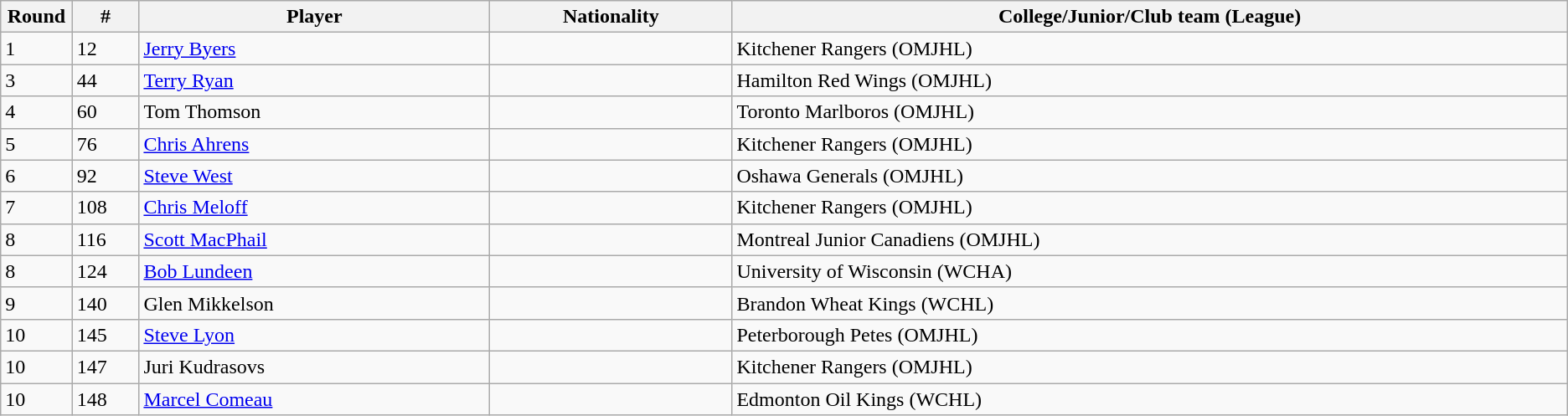<table class="wikitable">
<tr align="center">
<th bgcolor="#DDDDFF" width="4.0%">Round</th>
<th bgcolor="#DDDDFF" width="4.0%">#</th>
<th bgcolor="#DDDDFF" width="21.0%">Player</th>
<th bgcolor="#DDDDFF" width="14.5%">Nationality</th>
<th bgcolor="#DDDDFF" width="50.0%">College/Junior/Club team (League)</th>
</tr>
<tr>
<td>1</td>
<td>12</td>
<td><a href='#'>Jerry Byers</a></td>
<td></td>
<td>Kitchener Rangers (OMJHL)</td>
</tr>
<tr>
<td>3</td>
<td>44</td>
<td><a href='#'>Terry Ryan</a></td>
<td></td>
<td>Hamilton Red Wings (OMJHL)</td>
</tr>
<tr>
<td>4</td>
<td>60</td>
<td>Tom Thomson</td>
<td></td>
<td>Toronto Marlboros (OMJHL)</td>
</tr>
<tr>
<td>5</td>
<td>76</td>
<td><a href='#'>Chris Ahrens</a></td>
<td></td>
<td>Kitchener Rangers (OMJHL)</td>
</tr>
<tr>
<td>6</td>
<td>92</td>
<td><a href='#'>Steve West</a></td>
<td></td>
<td>Oshawa Generals (OMJHL)</td>
</tr>
<tr>
<td>7</td>
<td>108</td>
<td><a href='#'>Chris Meloff</a></td>
<td></td>
<td>Kitchener Rangers (OMJHL)</td>
</tr>
<tr>
<td>8</td>
<td>116</td>
<td><a href='#'>Scott MacPhail</a></td>
<td></td>
<td>Montreal Junior Canadiens (OMJHL)</td>
</tr>
<tr>
<td>8</td>
<td>124</td>
<td><a href='#'>Bob Lundeen</a></td>
<td></td>
<td>University of Wisconsin (WCHA)</td>
</tr>
<tr>
<td>9</td>
<td>140</td>
<td>Glen Mikkelson</td>
<td></td>
<td>Brandon Wheat Kings (WCHL)</td>
</tr>
<tr>
<td>10</td>
<td>145</td>
<td><a href='#'>Steve Lyon</a></td>
<td></td>
<td>Peterborough Petes (OMJHL)</td>
</tr>
<tr>
<td>10</td>
<td>147</td>
<td>Juri Kudrasovs</td>
<td></td>
<td>Kitchener Rangers (OMJHL)</td>
</tr>
<tr>
<td>10</td>
<td>148</td>
<td><a href='#'>Marcel Comeau</a></td>
<td></td>
<td>Edmonton Oil Kings (WCHL)</td>
</tr>
</table>
